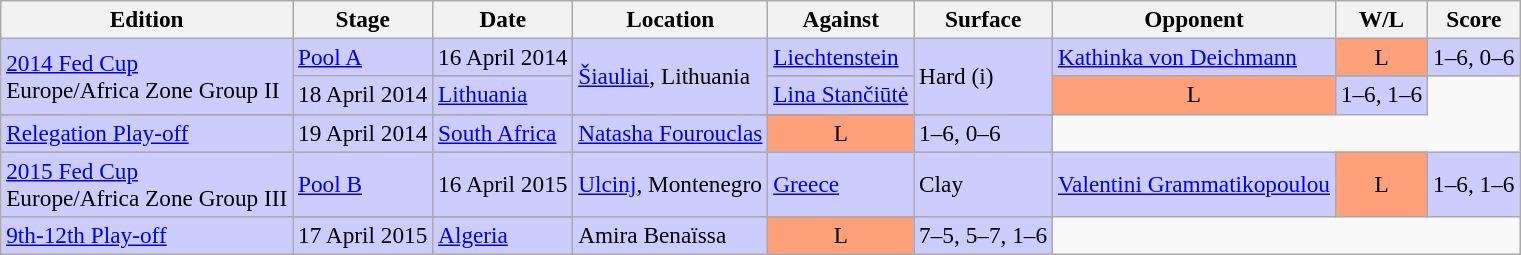<table class=wikitable style=font-size:97%>
<tr>
<th>Edition</th>
<th>Stage</th>
<th>Date</th>
<th>Location</th>
<th>Against</th>
<th>Surface</th>
<th>Opponent</th>
<th>W/L</th>
<th>Score</th>
</tr>
<tr style="background:#CCCCFF;">
<td rowspan=3><a href='#'>2014 Fed Cup</a> <br> Europe/Africa Zone Group II</td>
<td rowspan=2><a href='#'>Pool A</a></td>
<td>16 April 2014</td>
<td rowspan=3><a href='#'>Šiauliai</a>, Lithuania</td>
<td> <a href='#'>Liechtenstein</a></td>
<td rowspan=3>Hard (i)</td>
<td><a href='#'>Kathinka von Deichmann</a></td>
<td style="text-align:center; background:#ffa07a;">L</td>
<td>1–6, 0–6</td>
</tr>
<tr>
</tr>
<tr style="background:#CCCCFF;">
<td>18 April 2014</td>
<td> <a href='#'>Lithuania</a></td>
<td><a href='#'>Lina Stančiūtė</a></td>
<td style="text-align:center; background:#ffa07a;">L</td>
<td>1–6, 1–6</td>
</tr>
<tr>
</tr>
<tr style="background:#CCCCFF;">
<td><a href='#'>Relegation Play-off</a></td>
<td>19 April 2014</td>
<td> <a href='#'>South Africa</a></td>
<td><a href='#'>Natasha Fourouclas</a></td>
<td style="text-align:center; background:#ffa07a;">L</td>
<td>1–6, 0–6</td>
</tr>
<tr>
</tr>
<tr style="background:#CCCCFF;">
<td rowspan=2><a href='#'>2015 Fed Cup</a> <br> Europe/Africa Zone Group III</td>
<td><a href='#'>Pool B</a></td>
<td>16 April 2015</td>
<td rowspan=2><a href='#'>Ulcinj</a>, Montenegro</td>
<td> <a href='#'>Greece</a></td>
<td rowspan=2>Clay</td>
<td><a href='#'>Valentini Grammatikopoulou</a></td>
<td style="text-align:center; background:#ffa07a;">L</td>
<td>1–6, 1–6</td>
</tr>
<tr>
</tr>
<tr style="background:#CCCCFF;">
<td><a href='#'>9th-12th Play-off</a></td>
<td>17 April 2015</td>
<td> <a href='#'>Algeria</a></td>
<td>Amira Benaïssa</td>
<td style="text-align:center; background:#ffa07a;">L</td>
<td>7–5, 5–7, 1–6</td>
</tr>
</table>
